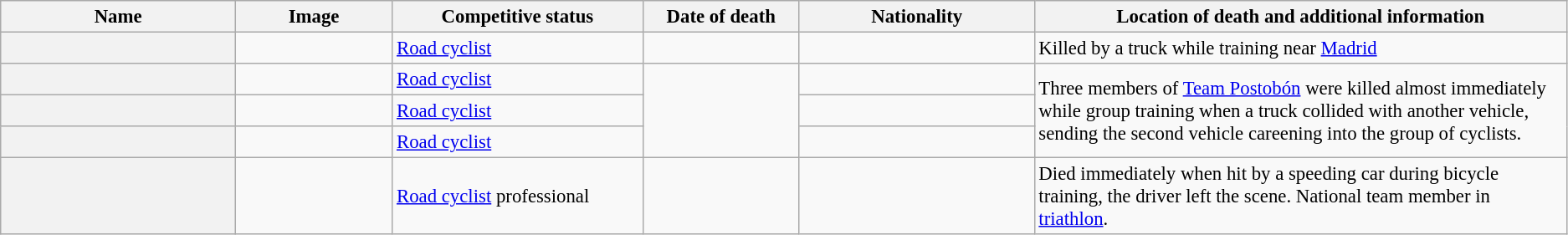<table class="wikitable plainrowheaders sortable" style="font-size:95%;">
<tr>
<th scope="col" class="unsortable" style="width:15%;">Name</th>
<th scope="col" style="width:10%;">Image</th>
<th scope="col" style="width:16%;">Competitive status</th>
<th scope="col" style="width:10%;">Date of death</th>
<th scope="col" style="width:15%;">Nationality</th>
<th scope="col" class="unsortable" style="width:34%;">Location of death and additional information</th>
</tr>
<tr>
<th scope="row" style="text-align:center;"></th>
<td></td>
<td><a href='#'>Road cyclist</a></td>
<td></td>
<td align=left></td>
<td>Killed by a truck while training near <a href='#'>Madrid</a></td>
</tr>
<tr>
<th scope="row" style="text-align:center;"></th>
<td></td>
<td><a href='#'>Road cyclist</a></td>
<td rowspan="3"></td>
<td align=left></td>
<td rowspan="3">Three members of <a href='#'>Team Postobón</a> were killed almost immediately while group training when a truck collided with another vehicle, sending the second vehicle careening into the group of cyclists.</td>
</tr>
<tr>
<th scope="row" style="text-align:center;"></th>
<td></td>
<td><a href='#'>Road cyclist</a></td>
<td align=left></td>
</tr>
<tr>
<th scope="row" style="text-align:center;"></th>
<td></td>
<td><a href='#'>Road cyclist</a></td>
<td align=left></td>
</tr>
<tr>
<th scope="row" style="text-align:center;"></th>
<td></td>
<td><a href='#'>Road cyclist</a> professional</td>
<td></td>
<td align=left></td>
<td>Died immediately when hit by a speeding car during bicycle training, the driver left the scene. National team member in <a href='#'>triathlon</a>.</td>
</tr>
</table>
